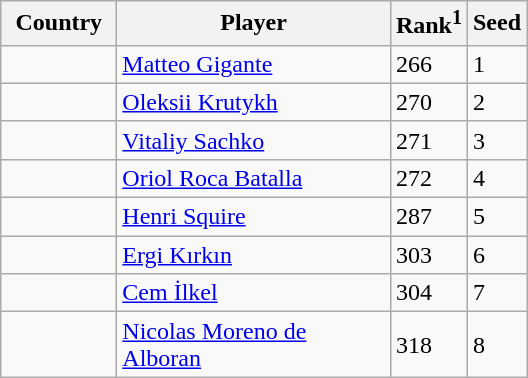<table class="sortable wikitable">
<tr>
<th width="70">Country</th>
<th width="175">Player</th>
<th>Rank<sup>1</sup></th>
<th>Seed</th>
</tr>
<tr>
<td></td>
<td><a href='#'>Matteo Gigante</a></td>
<td>266</td>
<td>1</td>
</tr>
<tr>
<td></td>
<td><a href='#'>Oleksii Krutykh</a></td>
<td>270</td>
<td>2</td>
</tr>
<tr>
<td></td>
<td><a href='#'>Vitaliy Sachko</a></td>
<td>271</td>
<td>3</td>
</tr>
<tr>
<td></td>
<td><a href='#'>Oriol Roca Batalla</a></td>
<td>272</td>
<td>4</td>
</tr>
<tr>
<td></td>
<td><a href='#'>Henri Squire</a></td>
<td>287</td>
<td>5</td>
</tr>
<tr>
<td></td>
<td><a href='#'>Ergi Kırkın</a></td>
<td>303</td>
<td>6</td>
</tr>
<tr>
<td></td>
<td><a href='#'>Cem İlkel</a></td>
<td>304</td>
<td>7</td>
</tr>
<tr>
<td></td>
<td><a href='#'>Nicolas Moreno de Alboran</a></td>
<td>318</td>
<td>8</td>
</tr>
</table>
